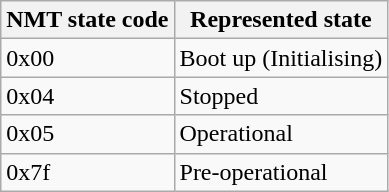<table class="wikitable">
<tr>
<th>NMT state code</th>
<th>Represented state</th>
</tr>
<tr>
<td>0x00</td>
<td>Boot up (Initialising)</td>
</tr>
<tr>
<td>0x04</td>
<td>Stopped</td>
</tr>
<tr>
<td>0x05</td>
<td>Operational</td>
</tr>
<tr>
<td>0x7f</td>
<td>Pre-operational</td>
</tr>
</table>
